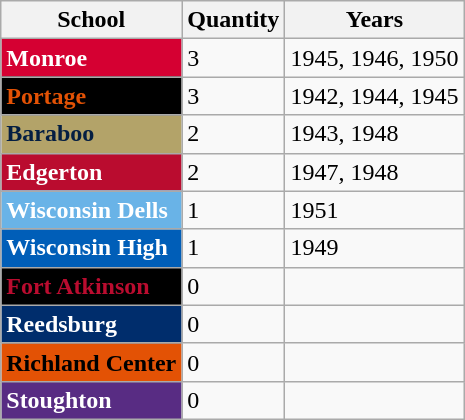<table class="wikitable">
<tr>
<th>School</th>
<th>Quantity</th>
<th>Years</th>
</tr>
<tr>
<td style="background: #d50032; color: white"><strong>Monroe</strong></td>
<td>3</td>
<td>1945, 1946, 1950</td>
</tr>
<tr>
<td style="background: black; color: #e35205"><strong>Portage</strong></td>
<td>3</td>
<td>1942, 1944, 1945</td>
</tr>
<tr>
<td style="background: #b3a369; color: #041e42"><strong>Baraboo</strong></td>
<td>2</td>
<td>1943, 1948</td>
</tr>
<tr>
<td style="background: #ba0c2f; color: white"><strong>Edgerton</strong></td>
<td>2</td>
<td>1947, 1948</td>
</tr>
<tr>
<td style="background: #69b3e7; color: white"><strong>Wisconsin Dells</strong></td>
<td>1</td>
<td>1951</td>
</tr>
<tr>
<td style="background: #005eb8; color: white"><strong>Wisconsin High</strong></td>
<td>1</td>
<td>1949</td>
</tr>
<tr>
<td style="background: black; color: #ba0c2f"><strong>Fort Atkinson</strong></td>
<td>0</td>
<td></td>
</tr>
<tr>
<td style="background: #002d6c; color: white"><strong>Reedsburg</strong></td>
<td>0</td>
<td></td>
</tr>
<tr>
<td style="background: #e35205; color: black"><strong>Richland Center</strong></td>
<td>0</td>
<td></td>
</tr>
<tr>
<td style="background: #582c83; color: white"><strong>Stoughton</strong></td>
<td>0</td>
<td></td>
</tr>
</table>
